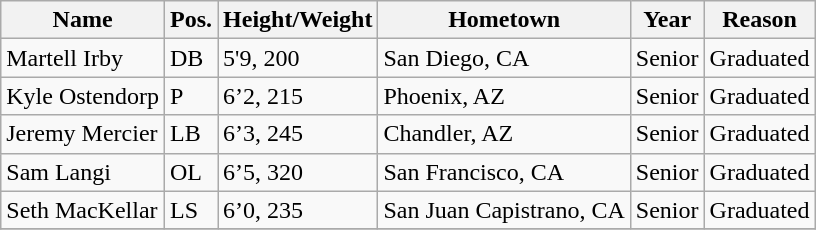<table class="wikitable sortable collapsible">
<tr>
<th>Name</th>
<th>Pos.</th>
<th>Height/Weight</th>
<th>Hometown</th>
<th>Year</th>
<th class="unsortable">Reason</th>
</tr>
<tr>
<td>Martell Irby</td>
<td>DB</td>
<td>5'9, 200</td>
<td>San Diego, CA</td>
<td>Senior</td>
<td>Graduated</td>
</tr>
<tr>
<td>Kyle Ostendorp</td>
<td>P</td>
<td>6’2, 215</td>
<td>Phoenix, AZ</td>
<td> Senior</td>
<td>Graduated</td>
</tr>
<tr>
<td>Jeremy Mercier</td>
<td>LB</td>
<td>6’3, 245</td>
<td>Chandler, AZ</td>
<td>Senior</td>
<td>Graduated</td>
</tr>
<tr>
<td>Sam Langi</td>
<td>OL</td>
<td>6’5, 320</td>
<td>San Francisco, CA</td>
<td>Senior</td>
<td>Graduated</td>
</tr>
<tr>
<td>Seth MacKellar</td>
<td>LS</td>
<td>6’0, 235</td>
<td>San Juan Capistrano, CA</td>
<td>Senior</td>
<td>Graduated</td>
</tr>
<tr>
</tr>
</table>
